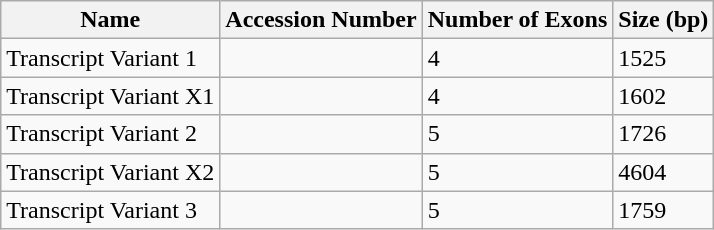<table class="wikitable">
<tr>
<th>Name</th>
<th>Accession Number</th>
<th>Number of Exons</th>
<th>Size (bp)</th>
</tr>
<tr>
<td>Transcript Variant 1</td>
<td></td>
<td>4</td>
<td>1525</td>
</tr>
<tr>
<td>Transcript Variant X1</td>
<td></td>
<td>4</td>
<td>1602</td>
</tr>
<tr>
<td>Transcript Variant 2</td>
<td></td>
<td>5</td>
<td>1726</td>
</tr>
<tr>
<td>Transcript Variant X2</td>
<td></td>
<td>5</td>
<td>4604</td>
</tr>
<tr>
<td>Transcript Variant 3</td>
<td></td>
<td>5</td>
<td>1759</td>
</tr>
</table>
